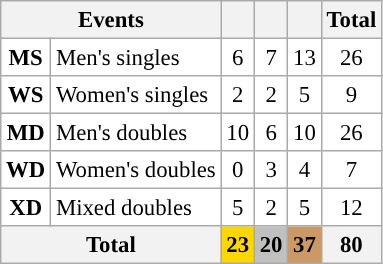<table class="wikitable sortable" style="text-align:center; font-size:95%; background:white">
<tr>
<th colspan="2">Events</th>
<th></th>
<th></th>
<th></th>
<th>Total</th>
</tr>
<tr>
<td><strong>MS</strong></td>
<td align="left">Men's singles</td>
<td>6</td>
<td>7</td>
<td>13</td>
<td>26</td>
</tr>
<tr>
<td><strong>WS</strong></td>
<td align="left">Women's singles</td>
<td>2</td>
<td>2</td>
<td>5</td>
<td>9</td>
</tr>
<tr>
<td><strong>MD</strong></td>
<td align="left">Men's doubles</td>
<td>10</td>
<td>6</td>
<td>10</td>
<td>26</td>
</tr>
<tr>
<td><strong>WD</strong></td>
<td align="left">Women's doubles</td>
<td>0</td>
<td>3</td>
<td>4</td>
<td>7</td>
</tr>
<tr>
<td><strong>XD</strong></td>
<td align="left">Mixed doubles</td>
<td>5</td>
<td>2</td>
<td>5</td>
<td>12</td>
</tr>
<tr>
<th colspan=2>Total</th>
<th style="background:gold">23</th>
<th style="background:silver">20</th>
<th style="background:#CC9966">37</th>
<th>80</th>
</tr>
</table>
